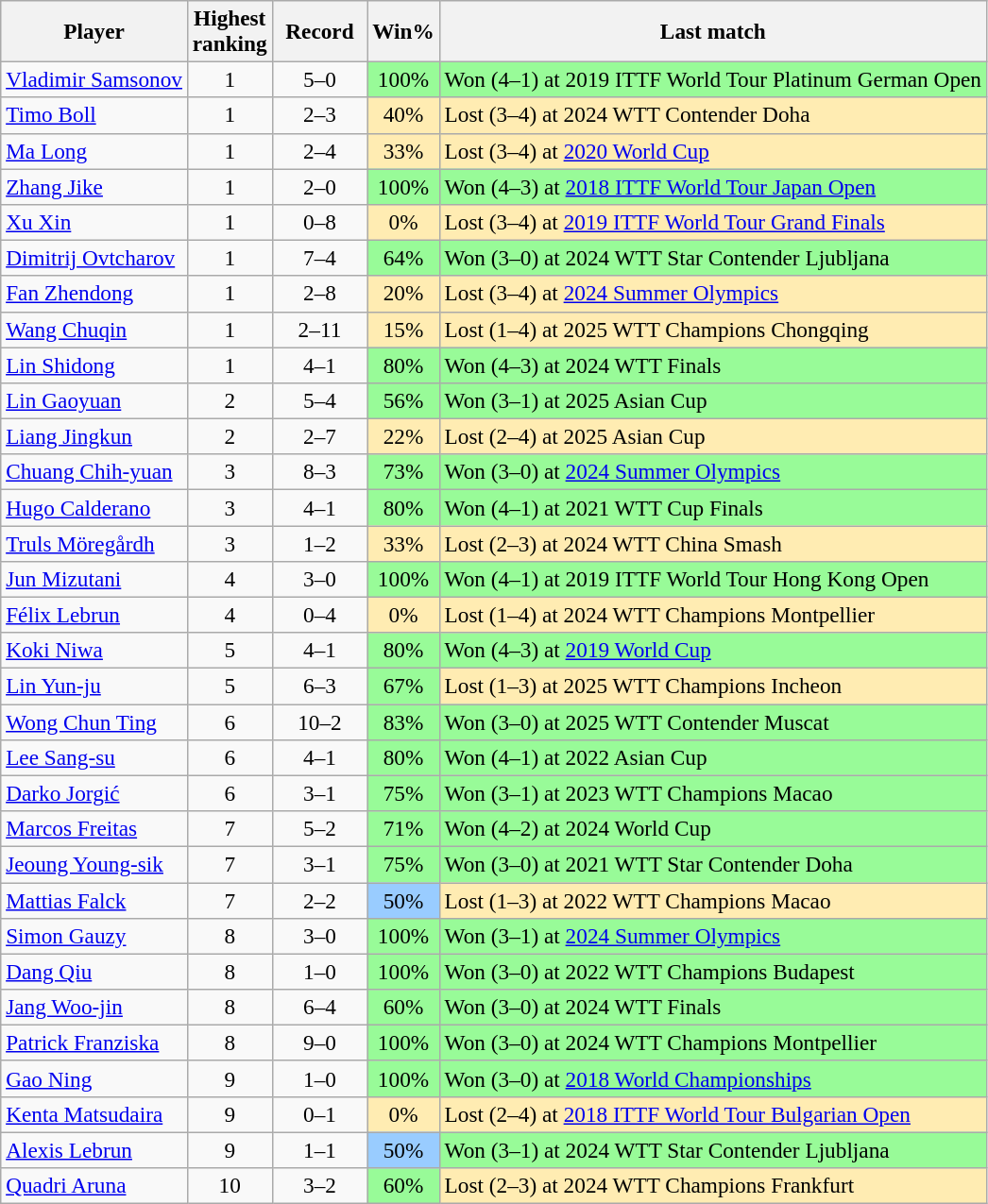<table class="wikitable sortable" style="font-size:97%;text-align:center">
<tr>
<th>Player</th>
<th>Highest<br>ranking</th>
<th style="width:60px;">Record</th>
<th>Win%</th>
<th>Last match</th>
</tr>
<tr>
<td align="left"> <a href='#'>Vladimir Samsonov</a></td>
<td>1</td>
<td>5–0</td>
<td style="background:#98fb98;">100%</td>
<td style="background:#98fb98; text-align:left;">Won (4–1) at 2019 ITTF World Tour Platinum German Open</td>
</tr>
<tr>
<td align="left"> <a href='#'>Timo Boll</a></td>
<td>1</td>
<td>2–3</td>
<td style="background:#ffecb2;">40%</td>
<td style="background:#ffecb2; text-align:left;">Lost (3–4) at 2024 WTT Contender Doha</td>
</tr>
<tr>
<td align="left"> <a href='#'>Ma Long</a></td>
<td>1</td>
<td>2–4</td>
<td style="background:#ffecb2;">33%</td>
<td style="background:#ffecb2; text-align:left;">Lost (3–4) at <a href='#'>2020 World Cup</a></td>
</tr>
<tr>
<td align="left"> <a href='#'>Zhang Jike</a></td>
<td>1</td>
<td>2–0</td>
<td style="background:#98fb98;">100%</td>
<td style="background:#98fb98; text-align:left;">Won (4–3) at <a href='#'>2018 ITTF World Tour Japan Open</a></td>
</tr>
<tr>
<td align="left"> <a href='#'>Xu Xin</a></td>
<td>1</td>
<td>0–8</td>
<td style="background:#ffecb2;">0%</td>
<td style="background:#ffecb2; text-align:left;">Lost (3–4) at <a href='#'>2019 ITTF World Tour Grand Finals</a></td>
</tr>
<tr>
<td align="left"> <a href='#'>Dimitrij Ovtcharov</a></td>
<td>1</td>
<td>7–4</td>
<td style="background:#98fb98;">64%</td>
<td style="background:#98fb98; text-align:left;">Won (3–0) at 2024 WTT Star Contender Ljubljana</td>
</tr>
<tr>
<td align="left"> <a href='#'>Fan Zhendong</a></td>
<td>1</td>
<td>2–8</td>
<td style="background:#ffecb2;">20%</td>
<td style="background:#ffecb2; text-align:left;">Lost (3–4) at <a href='#'>2024 Summer Olympics</a></td>
</tr>
<tr>
<td align="left"> <a href='#'>Wang Chuqin</a></td>
<td>1</td>
<td>2–11</td>
<td style="background:#ffecb2;">15%</td>
<td style="background:#ffecb2; text-align:left;">Lost (1–4) at 2025 WTT Champions Chongqing</td>
</tr>
<tr>
<td align="left"> <a href='#'>Lin Shidong</a></td>
<td>1</td>
<td>4–1</td>
<td style="background:#98fb98;">80%</td>
<td style="background:#98fb98; text-align:left;">Won (4–3) at 2024 WTT Finals</td>
</tr>
<tr>
<td align="left"> <a href='#'>Lin Gaoyuan</a></td>
<td>2</td>
<td>5–4</td>
<td style="background:#98fb98;">56%</td>
<td style="background:#98fb98; text-align:left;">Won (3–1) at 2025 Asian Cup</td>
</tr>
<tr>
<td align="left"> <a href='#'>Liang Jingkun</a></td>
<td>2</td>
<td>2–7</td>
<td style="background:#ffecb2;">22%</td>
<td style="background:#ffecb2; text-align:left;">Lost (2–4) at 2025 Asian Cup</td>
</tr>
<tr>
<td align="left"> <a href='#'>Chuang Chih-yuan</a></td>
<td>3</td>
<td>8–3</td>
<td style="background:#98fb98;">73%</td>
<td style="background:#98fb98; text-align:left;">Won (3–0) at <a href='#'>2024 Summer Olympics</a></td>
</tr>
<tr>
<td align="left"> <a href='#'>Hugo Calderano</a></td>
<td>3</td>
<td>4–1</td>
<td style="background:#98fb98;">80%</td>
<td style="background:#98fb98; text-align:left;">Won (4–1) at 2021 WTT Cup Finals</td>
</tr>
<tr>
<td align="left"> <a href='#'>Truls Möregårdh</a></td>
<td>3</td>
<td>1–2</td>
<td style="background:#ffecb2;">33%</td>
<td style="background:#ffecb2; text-align:left;">Lost (2–3) at 2024 WTT China Smash</td>
</tr>
<tr>
<td align="left"> <a href='#'>Jun Mizutani</a></td>
<td>4</td>
<td>3–0</td>
<td style="background:#98fb98;">100%</td>
<td style="background:#98fb98; text-align:left;">Won (4–1) at 2019 ITTF World Tour Hong Kong Open</td>
</tr>
<tr>
<td align="left"> <a href='#'>Félix Lebrun</a></td>
<td>4</td>
<td>0–4</td>
<td style="background:#ffecb2;">0%</td>
<td style="background:#ffecb2; text-align:left;">Lost (1–4) at 2024 WTT Champions Montpellier</td>
</tr>
<tr>
<td align="left"> <a href='#'>Koki Niwa</a></td>
<td>5</td>
<td>4–1</td>
<td style="background:#98fb98;">80%</td>
<td style="background:#98fb98; text-align:left;">Won (4–3) at <a href='#'>2019 World Cup</a></td>
</tr>
<tr>
<td align="left"> <a href='#'>Lin Yun-ju</a></td>
<td>5</td>
<td>6–3</td>
<td style="background:#98fb98;">67%</td>
<td style="background:#ffecb2; text-align:left;">Lost (1–3) at 2025 WTT Champions Incheon</td>
</tr>
<tr>
<td align="left"> <a href='#'>Wong Chun Ting</a></td>
<td>6</td>
<td>10–2</td>
<td style="background:#98fb98;">83%</td>
<td style="background:#98fb98; text-align:left;">Won (3–0) at 2025 WTT Contender Muscat</td>
</tr>
<tr>
<td align="left"> <a href='#'>Lee Sang-su</a></td>
<td>6</td>
<td>4–1</td>
<td style="background:#98fb98;">80%</td>
<td style="background:#98fb98; text-align:left;">Won (4–1) at 2022 Asian Cup</td>
</tr>
<tr>
<td align="left"> <a href='#'>Darko Jorgić</a></td>
<td>6</td>
<td>3–1</td>
<td style="background:#98fb98;">75%</td>
<td style="background:#98fb98; text-align:left;">Won (3–1) at 2023 WTT Champions Macao</td>
</tr>
<tr>
<td align="left"> <a href='#'>Marcos Freitas</a></td>
<td>7</td>
<td>5–2</td>
<td style="background:#98fb98;">71%</td>
<td style="background:#98fb98; text-align:left;">Won (4–2) at 2024 World Cup</td>
</tr>
<tr>
<td align="left"> <a href='#'>Jeoung Young-sik</a></td>
<td>7</td>
<td>3–1</td>
<td style="background:#98fb98;">75%</td>
<td style="background:#98fb98; text-align:left;">Won (3–0) at 2021 WTT Star Contender Doha</td>
</tr>
<tr>
<td align="left"> <a href='#'>Mattias Falck</a></td>
<td>7</td>
<td>2–2</td>
<td style="background:#99ccff;">50%</td>
<td style="background:#ffecb2; text-align:left;">Lost (1–3) at 2022 WTT Champions Macao</td>
</tr>
<tr>
<td align="left"> <a href='#'>Simon Gauzy</a></td>
<td>8</td>
<td>3–0</td>
<td style="background:#98fb98;">100%</td>
<td style="background:#98fb98; text-align:left;">Won (3–1) at <a href='#'>2024 Summer Olympics</a></td>
</tr>
<tr>
<td align="left"> <a href='#'>Dang Qiu</a></td>
<td>8</td>
<td>1–0</td>
<td style="background:#98fb98;">100%</td>
<td style="background:#98fb98; text-align:left;">Won (3–0) at 2022 WTT Champions Budapest</td>
</tr>
<tr>
<td align="left"> <a href='#'>Jang Woo-jin</a></td>
<td>8</td>
<td>6–4</td>
<td style="background:#98fb98;">60%</td>
<td style="background:#98fb98; text-align:left;">Won (3–0) at 2024 WTT Finals</td>
</tr>
<tr>
<td align="left"> <a href='#'>Patrick Franziska</a></td>
<td>8</td>
<td>9–0</td>
<td style="background:#98fb98;">100%</td>
<td style="background:#98fb98; text-align:left;">Won (3–0) at 2024 WTT Champions Montpellier</td>
</tr>
<tr>
<td align="left"> <a href='#'>Gao Ning</a></td>
<td>9</td>
<td>1–0</td>
<td style="background:#98fb98;">100%</td>
<td style="background:#98fb98; text-align:left;">Won (3–0) at <a href='#'>2018 World Championships</a></td>
</tr>
<tr>
<td align="left"> <a href='#'>Kenta Matsudaira</a></td>
<td>9</td>
<td>0–1</td>
<td style="background:#ffecb2;">0%</td>
<td style="background:#ffecb2; text-align:left;">Lost (2–4) at <a href='#'>2018 ITTF World Tour Bulgarian Open</a></td>
</tr>
<tr>
<td align="left"> <a href='#'>Alexis Lebrun</a></td>
<td>9</td>
<td>1–1</td>
<td style="background:#99ccff;">50%</td>
<td style="background:#98fb98; text-align:left;">Won (3–1) at 2024 WTT Star Contender Ljubljana</td>
</tr>
<tr>
<td align="left"> <a href='#'>Quadri Aruna</a></td>
<td>10</td>
<td>3–2</td>
<td style="background:#98fb98;">60%</td>
<td style="background:#ffecb2; text-align:left;">Lost (2–3) at 2024	WTT Champions Frankfurt</td>
</tr>
</table>
